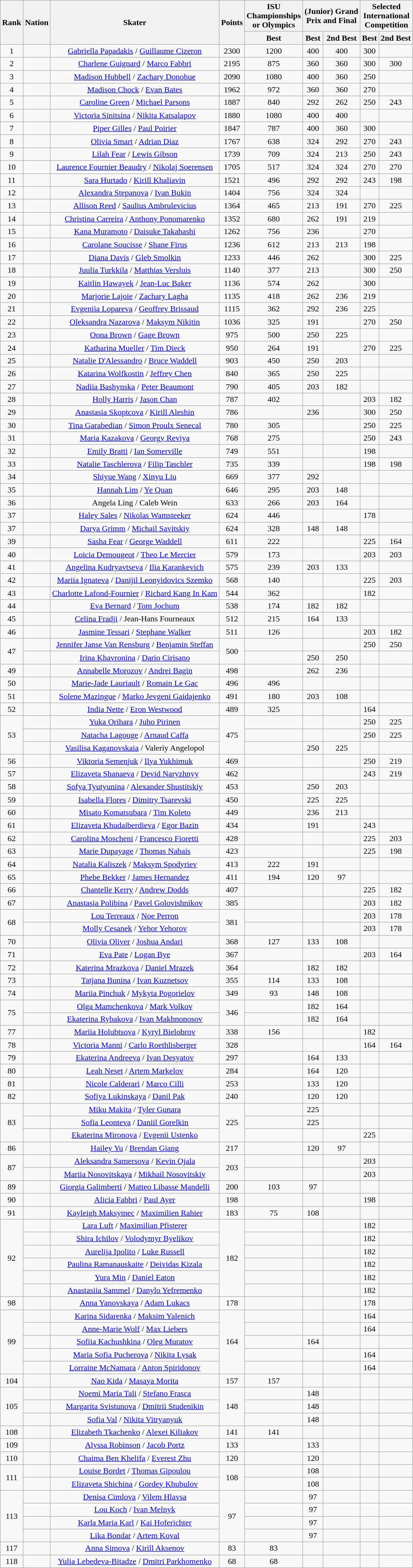<table class="wikitable sortable" style="text-align: center;">
<tr>
<th rowspan="2">Rank</th>
<th rowspan="2">Nation</th>
<th rowspan="2">Skater</th>
<th rowspan="2">Points</th>
<th>ISU <br> Championships <br> or Olympics</th>
<th colspan="2">(Junior) Grand <br> Prix and Final</th>
<th colspan="2">Selected <br> International <br> Competition</th>
</tr>
<tr>
<th>Best</th>
<th>Best</th>
<th>2nd Best</th>
<th>Best</th>
<th>2nd Best</th>
</tr>
<tr>
<td>1</td>
<td></td>
<td><a href='#'>Gabriella Papadakis</a> / <a href='#'>Guillaume Cizeron</a></td>
<td>2300</td>
<td>1200</td>
<td>400</td>
<td>400</td>
<td>300</td>
<td></td>
</tr>
<tr>
<td>2</td>
<td></td>
<td><a href='#'>Charlene Guignard</a> / <a href='#'>Marco Fabbri</a></td>
<td>2195</td>
<td>875</td>
<td>360</td>
<td>360</td>
<td>300</td>
<td>300</td>
</tr>
<tr>
<td>3</td>
<td></td>
<td><a href='#'>Madison Hubbell</a> / <a href='#'>Zachary Donohue</a></td>
<td>2090</td>
<td>1080</td>
<td>400</td>
<td>360</td>
<td>250</td>
<td></td>
</tr>
<tr>
<td>4</td>
<td></td>
<td><a href='#'>Madison Chock</a> / <a href='#'>Evan Bates</a></td>
<td>1962</td>
<td>972</td>
<td>360</td>
<td>360</td>
<td>270</td>
<td></td>
</tr>
<tr>
<td>5</td>
<td></td>
<td><a href='#'>Caroline Green</a> / <a href='#'>Michael Parsons</a></td>
<td>1887</td>
<td>840</td>
<td>292</td>
<td>262</td>
<td>250</td>
<td>243</td>
</tr>
<tr>
<td>6</td>
<td></td>
<td><a href='#'>Victoria Sinitsina</a> / <a href='#'>Nikita Katsalapov</a></td>
<td>1880</td>
<td>1080</td>
<td>400</td>
<td>400</td>
<td></td>
<td></td>
</tr>
<tr>
<td>7</td>
<td></td>
<td><a href='#'>Piper Gilles</a> / <a href='#'>Paul Poirier</a></td>
<td>1847</td>
<td>787</td>
<td>400</td>
<td>360</td>
<td>300</td>
<td></td>
</tr>
<tr>
<td>8</td>
<td></td>
<td><a href='#'>Olivia Smart</a> / <a href='#'>Adrian Diaz</a></td>
<td>1767</td>
<td>638</td>
<td>324</td>
<td>292</td>
<td>270</td>
<td>243</td>
</tr>
<tr>
<td>9</td>
<td></td>
<td><a href='#'>Lilah Fear</a> / <a href='#'>Lewis Gibson</a></td>
<td>1739</td>
<td>709</td>
<td>324</td>
<td>213</td>
<td>250</td>
<td>243</td>
</tr>
<tr>
<td>10</td>
<td></td>
<td><a href='#'>Laurence Fournier Beaudry</a> / <a href='#'>Nikolaj Soerensen</a></td>
<td>1705</td>
<td>517</td>
<td>324</td>
<td>324</td>
<td>270</td>
<td>270</td>
</tr>
<tr>
<td>11</td>
<td></td>
<td><a href='#'>Sara Hurtado</a> / <a href='#'>Kirill Khaliavin</a></td>
<td>1521</td>
<td>496</td>
<td>292</td>
<td>292</td>
<td>243</td>
<td>198</td>
</tr>
<tr>
<td>12</td>
<td></td>
<td><a href='#'>Alexandra Stepanova</a> / <a href='#'>Ivan Bukin</a></td>
<td>1404</td>
<td>756</td>
<td>324</td>
<td>324</td>
<td></td>
<td></td>
</tr>
<tr>
<td>13</td>
<td></td>
<td><a href='#'>Allison Reed</a> / <a href='#'>Saulius Ambrulevicius</a></td>
<td>1364</td>
<td>465</td>
<td>213</td>
<td>191</td>
<td>270</td>
<td>225</td>
</tr>
<tr>
<td>14</td>
<td></td>
<td><a href='#'>Christina Carreira</a> / <a href='#'>Anthony Ponomarenko</a></td>
<td>1352</td>
<td>680</td>
<td>262</td>
<td>191</td>
<td>219</td>
<td></td>
</tr>
<tr>
<td>15</td>
<td></td>
<td><a href='#'>Kana Muramoto</a> / <a href='#'>Daisuke Takahashi</a></td>
<td>1262</td>
<td>756</td>
<td>236</td>
<td></td>
<td>270</td>
<td></td>
</tr>
<tr>
<td>16</td>
<td></td>
<td><a href='#'>Carolane Soucisse</a> / <a href='#'>Shane Firus</a></td>
<td>1236</td>
<td>612</td>
<td>213</td>
<td>213</td>
<td>198</td>
<td></td>
</tr>
<tr>
<td>17</td>
<td></td>
<td><a href='#'>Diana Davis</a> / <a href='#'>Gleb Smolkin</a></td>
<td>1233</td>
<td>446</td>
<td>262</td>
<td></td>
<td>300</td>
<td>225</td>
</tr>
<tr>
<td>18</td>
<td></td>
<td><a href='#'>Juulia Turkkila</a> / <a href='#'>Matthias Versluis</a></td>
<td>1140</td>
<td>377</td>
<td>213</td>
<td></td>
<td>300</td>
<td>250</td>
</tr>
<tr>
<td>19</td>
<td></td>
<td><a href='#'>Kaitlin Hawayek</a> / <a href='#'>Jean-Luc Baker</a></td>
<td>1136</td>
<td>574</td>
<td>262</td>
<td></td>
<td>300</td>
<td></td>
</tr>
<tr>
<td>20</td>
<td></td>
<td><a href='#'>Marjorie Lajoie</a> / <a href='#'>Zachary Lagha</a></td>
<td>1135</td>
<td>418</td>
<td>262</td>
<td>236</td>
<td>219</td>
<td></td>
</tr>
<tr>
<td>21</td>
<td></td>
<td><a href='#'>Evgeniia Lopareva</a> / <a href='#'>Geoffrey Brissaud</a></td>
<td>1115</td>
<td>362</td>
<td>292</td>
<td>236</td>
<td>225</td>
<td></td>
</tr>
<tr>
<td>22</td>
<td></td>
<td><a href='#'>Oleksandra Nazarova</a> / <a href='#'>Maksym Nikitin</a></td>
<td>1036</td>
<td>325</td>
<td>191</td>
<td></td>
<td>270</td>
<td>250</td>
</tr>
<tr>
<td>23</td>
<td></td>
<td><a href='#'>Oona Brown</a> / <a href='#'>Gage Brown</a></td>
<td>975</td>
<td>500</td>
<td>250</td>
<td>225</td>
<td></td>
<td></td>
</tr>
<tr>
<td>24</td>
<td></td>
<td><a href='#'>Katharina Mueller</a> / <a href='#'>Tim Dieck</a></td>
<td>950</td>
<td>264</td>
<td>191</td>
<td></td>
<td>270</td>
<td>225</td>
</tr>
<tr>
<td>25</td>
<td></td>
<td><a href='#'>Natalie D'Alessandro</a> / <a href='#'>Bruce Waddell</a></td>
<td>903</td>
<td>450</td>
<td>250</td>
<td>203</td>
<td></td>
<td></td>
</tr>
<tr>
<td>26</td>
<td></td>
<td><a href='#'>Katarina Wolfkostin</a> / <a href='#'>Jeffrey Chen</a></td>
<td>840</td>
<td>365</td>
<td>250</td>
<td>225</td>
<td></td>
<td></td>
</tr>
<tr>
<td>27</td>
<td></td>
<td><a href='#'>Nadiia Bashynska</a> / <a href='#'>Peter Beaumont</a></td>
<td>790</td>
<td>405</td>
<td>203</td>
<td>182</td>
<td></td>
<td></td>
</tr>
<tr>
<td>28</td>
<td></td>
<td><a href='#'>Holly Harris</a> / <a href='#'>Jason Chan</a></td>
<td>787</td>
<td>402</td>
<td></td>
<td></td>
<td>203</td>
<td>182</td>
</tr>
<tr>
<td>29</td>
<td></td>
<td><a href='#'>Anastasia Skoptcova</a> / <a href='#'>Kirill Aleshin</a></td>
<td>786</td>
<td></td>
<td>236</td>
<td></td>
<td>300</td>
<td>250</td>
</tr>
<tr>
<td>30</td>
<td></td>
<td><a href='#'>Tina Garabedian</a> / <a href='#'>Simon Proulx Senecal</a></td>
<td>780</td>
<td>305</td>
<td></td>
<td></td>
<td>250</td>
<td>225</td>
</tr>
<tr>
<td>31</td>
<td></td>
<td><a href='#'>Maria Kazakova</a> / <a href='#'>Georgy Reviya</a></td>
<td>768</td>
<td>275</td>
<td></td>
<td></td>
<td>250</td>
<td>243</td>
</tr>
<tr>
<td>32</td>
<td></td>
<td><a href='#'>Emily Bratti</a> / <a href='#'>Ian Somerville</a></td>
<td>749</td>
<td>551</td>
<td></td>
<td></td>
<td>198</td>
<td></td>
</tr>
<tr>
<td>33</td>
<td></td>
<td><a href='#'>Natalie Taschlerova</a> / <a href='#'>Filip Taschler</a></td>
<td>735</td>
<td>339</td>
<td></td>
<td></td>
<td>198</td>
<td>198</td>
</tr>
<tr>
<td>34</td>
<td></td>
<td><a href='#'>Shiyue Wang</a> / <a href='#'>Xinyu Liu</a></td>
<td>669</td>
<td>377</td>
<td>292</td>
<td></td>
<td></td>
<td></td>
</tr>
<tr>
<td>35</td>
<td></td>
<td><a href='#'>Hannah Lim</a> / <a href='#'>Ye Quan</a></td>
<td>646</td>
<td>295</td>
<td>203</td>
<td>148</td>
<td></td>
<td></td>
</tr>
<tr>
<td>36</td>
<td></td>
<td>Angela Ling / Caleb Wein</td>
<td>633</td>
<td>266</td>
<td>203</td>
<td>164</td>
<td></td>
<td></td>
</tr>
<tr>
<td>37</td>
<td></td>
<td><a href='#'>Haley Sales</a> / <a href='#'>Nikolas Wamsteeker</a></td>
<td>624</td>
<td>446</td>
<td></td>
<td></td>
<td>178</td>
<td></td>
</tr>
<tr>
<td>37</td>
<td></td>
<td><a href='#'>Darya Grimm</a> / <a href='#'>Michail Savitskiy</a></td>
<td>624</td>
<td>328</td>
<td>148</td>
<td>148</td>
<td></td>
<td></td>
</tr>
<tr>
<td>39</td>
<td></td>
<td><a href='#'>Sasha Fear</a> / <a href='#'>George Waddell</a></td>
<td>611</td>
<td>222</td>
<td></td>
<td></td>
<td>225</td>
<td>164</td>
</tr>
<tr>
<td>40</td>
<td></td>
<td><a href='#'>Loicia Demougeot</a> / <a href='#'>Theo Le Mercier</a></td>
<td>579</td>
<td>173</td>
<td></td>
<td></td>
<td>203</td>
<td>203</td>
</tr>
<tr>
<td>41</td>
<td></td>
<td><a href='#'>Angelina Kudryavtseva</a> / <a href='#'>Ilia Karankevich</a></td>
<td>575</td>
<td>239</td>
<td>203</td>
<td>133</td>
<td></td>
<td></td>
</tr>
<tr>
<td>42</td>
<td></td>
<td><a href='#'>Mariia Ignateva</a> / <a href='#'>Danijil Leonyidovics Szemko</a></td>
<td>568</td>
<td>140</td>
<td></td>
<td></td>
<td>225</td>
<td>203</td>
</tr>
<tr>
<td>43</td>
<td></td>
<td><a href='#'>Charlotte Lafond-Fournier</a> / <a href='#'>Richard Kang In Kam</a></td>
<td>544</td>
<td>362</td>
<td></td>
<td></td>
<td>182</td>
<td></td>
</tr>
<tr>
<td>44</td>
<td></td>
<td><a href='#'>Eva Bernard</a> / <a href='#'>Tom Jochum</a></td>
<td>538</td>
<td>174</td>
<td>182</td>
<td>182</td>
<td></td>
<td></td>
</tr>
<tr>
<td>45</td>
<td></td>
<td><a href='#'>Celina Fradji</a> / Jean-Hans Fourneaux</td>
<td>512</td>
<td>215</td>
<td>164</td>
<td>133</td>
<td></td>
<td></td>
</tr>
<tr>
<td>46</td>
<td></td>
<td><a href='#'>Jasmine Tessari</a> / <a href='#'>Stephane Walker</a></td>
<td>511</td>
<td>126</td>
<td></td>
<td></td>
<td>203</td>
<td>182</td>
</tr>
<tr>
<td rowspan="2">47</td>
<td></td>
<td><a href='#'>Jennifer Janse Van Rensburg</a> / <a href='#'>Benjamin Steffan</a></td>
<td rowspan="2">500</td>
<td></td>
<td></td>
<td></td>
<td>250</td>
<td>250</td>
</tr>
<tr>
<td></td>
<td><a href='#'>Irina Khavronina</a> / <a href='#'>Dario Cirisano</a></td>
<td></td>
<td>250</td>
<td>250</td>
<td></td>
<td></td>
</tr>
<tr>
<td>49</td>
<td></td>
<td><a href='#'>Annabelle Morozov</a> / <a href='#'>Andrei Bagin</a></td>
<td>498</td>
<td></td>
<td>262</td>
<td>236</td>
<td></td>
<td></td>
</tr>
<tr>
<td>50</td>
<td></td>
<td><a href='#'>Marie-Jade Lauriault</a> / <a href='#'>Romain Le Gac</a></td>
<td>496</td>
<td>496</td>
<td></td>
<td></td>
<td></td>
<td></td>
</tr>
<tr>
<td>51</td>
<td></td>
<td><a href='#'>Solene Mazingue</a> / <a href='#'>Marko Jevgeni Gaidajenko</a></td>
<td>491</td>
<td>180</td>
<td>203</td>
<td>108</td>
<td></td>
<td></td>
</tr>
<tr>
<td>52</td>
<td></td>
<td><a href='#'>India Nette</a> / <a href='#'>Eron Westwood</a></td>
<td>489</td>
<td>325</td>
<td></td>
<td></td>
<td>164</td>
<td></td>
</tr>
<tr>
<td rowspan="3">53</td>
<td></td>
<td><a href='#'>Yuka Orihara</a> / <a href='#'>Juho Pirinen</a></td>
<td rowspan="3">475</td>
<td></td>
<td></td>
<td></td>
<td>250</td>
<td>225</td>
</tr>
<tr>
<td></td>
<td><a href='#'>Natacha Lagouge</a> / <a href='#'>Arnaud Caffa</a></td>
<td></td>
<td></td>
<td></td>
<td>250</td>
<td>225</td>
</tr>
<tr>
<td></td>
<td><a href='#'>Vasilisa Kaganovskaia</a> / Valeriy Angelopol</td>
<td></td>
<td>250</td>
<td>225</td>
<td></td>
<td></td>
</tr>
<tr>
<td>56</td>
<td></td>
<td><a href='#'>Viktoria Semenjuk</a> / <a href='#'>Ilya Yukhimuk</a></td>
<td>469</td>
<td></td>
<td></td>
<td></td>
<td>250</td>
<td>219</td>
</tr>
<tr>
<td>57</td>
<td></td>
<td><a href='#'>Elizaveta Shanaeva</a> / <a href='#'>Devid Naryzhnyy</a></td>
<td>462</td>
<td></td>
<td></td>
<td></td>
<td>243</td>
<td>219</td>
</tr>
<tr>
<td>58</td>
<td></td>
<td><a href='#'>Sofya Tyutyunina</a> / <a href='#'>Alexander Shustitskiy</a></td>
<td>453</td>
<td></td>
<td>250</td>
<td>203</td>
<td></td>
<td></td>
</tr>
<tr>
<td>59</td>
<td></td>
<td><a href='#'>Isabella Flores</a> / <a href='#'>Dimitry Tsarevski</a></td>
<td>450</td>
<td></td>
<td>225</td>
<td>225</td>
<td></td>
<td></td>
</tr>
<tr>
<td>60</td>
<td></td>
<td><a href='#'>Misato Komatsubara</a> / <a href='#'>Tim Koleto</a></td>
<td>449</td>
<td></td>
<td>236</td>
<td>213</td>
<td></td>
<td></td>
</tr>
<tr>
<td>61</td>
<td></td>
<td><a href='#'>Elizaveta Khudaiberdieva</a> / <a href='#'>Egor Bazin</a></td>
<td>434</td>
<td></td>
<td>191</td>
<td></td>
<td>243</td>
<td></td>
</tr>
<tr>
<td>62</td>
<td></td>
<td><a href='#'>Carolina Moscheni</a> / <a href='#'>Francesco Fioretti</a></td>
<td>428</td>
<td></td>
<td></td>
<td></td>
<td>225</td>
<td>203</td>
</tr>
<tr>
<td>63</td>
<td></td>
<td><a href='#'>Marie Dupayage</a> / <a href='#'>Thomas Nabais</a></td>
<td>423</td>
<td></td>
<td></td>
<td></td>
<td>225</td>
<td>198</td>
</tr>
<tr>
<td>64</td>
<td></td>
<td><a href='#'>Natalia Kaliszek</a> / <a href='#'>Maksym Spodyriev</a></td>
<td>413</td>
<td>222</td>
<td>191</td>
<td></td>
<td></td>
<td></td>
</tr>
<tr>
<td>65</td>
<td></td>
<td><a href='#'>Phebe Bekker</a> / <a href='#'>James Hernandez</a></td>
<td>411</td>
<td>194</td>
<td>120</td>
<td>97</td>
<td></td>
<td></td>
</tr>
<tr>
<td>66</td>
<td></td>
<td><a href='#'>Chantelle Kerry</a> / <a href='#'>Andrew Dodds</a></td>
<td>407</td>
<td></td>
<td></td>
<td></td>
<td>225</td>
<td>182</td>
</tr>
<tr>
<td>67</td>
<td></td>
<td><a href='#'>Anastasia Polibina</a> / <a href='#'>Pavel Golovishnikov</a></td>
<td>385</td>
<td></td>
<td></td>
<td></td>
<td>203</td>
<td>182</td>
</tr>
<tr>
<td rowspan="2">68</td>
<td></td>
<td><a href='#'>Lou Terreaux</a> / <a href='#'>Noe Perron</a></td>
<td rowspan="2">381</td>
<td></td>
<td></td>
<td></td>
<td>203</td>
<td>178</td>
</tr>
<tr>
<td></td>
<td><a href='#'>Molly Cesanek</a> / <a href='#'>Yehor Yehorov</a></td>
<td></td>
<td></td>
<td></td>
<td>203</td>
<td>178</td>
</tr>
<tr>
<td>70</td>
<td></td>
<td><a href='#'>Olivia Oliver</a> / <a href='#'>Joshua Andari</a></td>
<td>368</td>
<td>127</td>
<td>133</td>
<td>108</td>
<td></td>
<td></td>
</tr>
<tr>
<td>71</td>
<td></td>
<td><a href='#'>Eva Pate</a> / <a href='#'>Logan Bye</a></td>
<td>367</td>
<td></td>
<td></td>
<td></td>
<td>203</td>
<td>164</td>
</tr>
<tr>
<td>72</td>
<td></td>
<td><a href='#'>Katerina Mrazkova</a> / <a href='#'>Daniel Mrazek</a></td>
<td>364</td>
<td></td>
<td>182</td>
<td>182</td>
<td></td>
<td></td>
</tr>
<tr>
<td>73</td>
<td></td>
<td><a href='#'>Tatjana Bunina</a> / <a href='#'>Ivan Kuznetsov</a></td>
<td>355</td>
<td>114</td>
<td>133</td>
<td>108</td>
<td></td>
<td></td>
</tr>
<tr>
<td>74</td>
<td></td>
<td><a href='#'>Mariia Pinchuk</a> / <a href='#'>Mykyta Pogorielov</a></td>
<td>349</td>
<td>93</td>
<td>148</td>
<td>108</td>
<td></td>
<td></td>
</tr>
<tr>
<td rowspan="2">75</td>
<td></td>
<td><a href='#'>Olga Mamchenkova</a> / <a href='#'>Mark Volkov</a></td>
<td rowspan="2">346</td>
<td></td>
<td>182</td>
<td>164</td>
<td></td>
<td></td>
</tr>
<tr>
<td></td>
<td><a href='#'>Ekaterina Rybakova</a> / <a href='#'>Ivan Makhnonosov</a></td>
<td></td>
<td>182</td>
<td>164</td>
<td></td>
<td></td>
</tr>
<tr>
<td>77</td>
<td></td>
<td><a href='#'>Mariia Holubtsova</a> / <a href='#'>Kyryl Bielobrov</a></td>
<td>338</td>
<td>156</td>
<td></td>
<td></td>
<td>182</td>
<td></td>
</tr>
<tr>
<td>78</td>
<td></td>
<td><a href='#'>Victoria Manni</a> / <a href='#'>Carlo Roethlisberger</a></td>
<td>328</td>
<td></td>
<td></td>
<td></td>
<td>164</td>
<td>164</td>
</tr>
<tr>
<td>79</td>
<td></td>
<td><a href='#'>Ekaterina Andreeva</a> / <a href='#'>Ivan Desyatov</a></td>
<td>297</td>
<td></td>
<td>164</td>
<td>133</td>
<td></td>
<td></td>
</tr>
<tr>
<td>80</td>
<td></td>
<td><a href='#'>Leah Neset</a> / <a href='#'>Artem Markelov</a></td>
<td>284</td>
<td></td>
<td>164</td>
<td>120</td>
<td></td>
<td></td>
</tr>
<tr>
<td>81</td>
<td></td>
<td><a href='#'>Nicole Calderari</a> / <a href='#'>Marco Cilli</a></td>
<td>253</td>
<td></td>
<td>133</td>
<td>120</td>
<td></td>
<td></td>
</tr>
<tr>
<td>82</td>
<td></td>
<td><a href='#'>Sofiya Lukinskaya</a> / <a href='#'>Danil Pak</a></td>
<td>240</td>
<td></td>
<td>120</td>
<td>120</td>
<td></td>
<td></td>
</tr>
<tr>
<td rowspan="3">83</td>
<td></td>
<td><a href='#'>Miku Makita</a> / <a href='#'>Tyler Gunara</a></td>
<td rowspan="3">225</td>
<td></td>
<td>225</td>
<td></td>
<td></td>
<td></td>
</tr>
<tr>
<td></td>
<td><a href='#'>Sofia Leonteva</a> / <a href='#'>Daniil Gorelkin</a></td>
<td></td>
<td>225</td>
<td></td>
<td></td>
<td></td>
</tr>
<tr>
<td></td>
<td><a href='#'>Ekaterina Mironova</a> / <a href='#'>Evgenii Ustenko</a></td>
<td></td>
<td></td>
<td></td>
<td>225</td>
<td></td>
</tr>
<tr>
<td>86</td>
<td></td>
<td><a href='#'>Hailey Yu</a> / <a href='#'>Brendan Giang</a></td>
<td>217</td>
<td></td>
<td>120</td>
<td>97</td>
<td></td>
<td></td>
</tr>
<tr>
<td rowspan="2">87</td>
<td></td>
<td><a href='#'>Aleksandra Samersova</a> / <a href='#'>Kevin Ojala</a></td>
<td rowspan="2">203</td>
<td></td>
<td></td>
<td></td>
<td>203</td>
<td></td>
</tr>
<tr>
<td></td>
<td><a href='#'>Mariia Nosovitskaya</a> / <a href='#'>Mikhail Nosovitskiy</a></td>
<td></td>
<td></td>
<td></td>
<td>203</td>
<td></td>
</tr>
<tr>
<td>89</td>
<td></td>
<td><a href='#'>Giorgia Galimberti</a> / <a href='#'>Matteo Libasse Mandelli</a></td>
<td>200</td>
<td>103</td>
<td>97</td>
<td></td>
<td></td>
<td></td>
</tr>
<tr>
<td>90</td>
<td></td>
<td><a href='#'>Alicia Fabbri</a> / <a href='#'>Paul Ayer</a></td>
<td>198</td>
<td></td>
<td></td>
<td></td>
<td>198</td>
<td></td>
</tr>
<tr>
<td>91</td>
<td></td>
<td><a href='#'>Kayleigh Maksymec</a> / <a href='#'>Maximilien Rahier</a></td>
<td>183</td>
<td>75</td>
<td>108</td>
<td></td>
<td></td>
<td></td>
</tr>
<tr>
<td rowspan="6">92</td>
<td></td>
<td><a href='#'>Lara Luft</a> / <a href='#'>Maximilian Pfisterer</a></td>
<td rowspan="6">182</td>
<td></td>
<td></td>
<td></td>
<td>182</td>
<td></td>
</tr>
<tr>
<td></td>
<td><a href='#'>Shira Ichilov</a> / <a href='#'>Volodymyr Byelikov</a></td>
<td></td>
<td></td>
<td></td>
<td>182</td>
<td></td>
</tr>
<tr>
<td></td>
<td><a href='#'>Aurelija Ipolito</a> / <a href='#'>Luke Russell</a></td>
<td></td>
<td></td>
<td></td>
<td>182</td>
<td></td>
</tr>
<tr>
<td></td>
<td><a href='#'>Paulina Ramanauskaite</a> / <a href='#'>Deividas Kizala</a></td>
<td></td>
<td></td>
<td></td>
<td>182</td>
<td></td>
</tr>
<tr>
<td></td>
<td><a href='#'>Yura Min</a> / <a href='#'>Daniel Eaton</a></td>
<td></td>
<td></td>
<td></td>
<td>182</td>
<td></td>
</tr>
<tr>
<td></td>
<td><a href='#'>Anastasiia Sammel</a> / <a href='#'>Danylo Yefremenko</a></td>
<td></td>
<td></td>
<td></td>
<td>182</td>
<td></td>
</tr>
<tr>
<td>98</td>
<td></td>
<td><a href='#'>Anna Yanovskaya</a> / <a href='#'>Adam Lukacs</a></td>
<td>178</td>
<td></td>
<td></td>
<td></td>
<td>178</td>
<td></td>
</tr>
<tr>
<td rowspan="5">99</td>
<td></td>
<td><a href='#'>Karina Sidarenka</a> / <a href='#'>Maksim Yalenich</a></td>
<td rowspan="5">164</td>
<td></td>
<td></td>
<td></td>
<td>164</td>
<td></td>
</tr>
<tr>
<td></td>
<td><a href='#'>Anne-Marie Wolf</a> / <a href='#'>Max Liebers</a></td>
<td></td>
<td></td>
<td></td>
<td>164</td>
<td></td>
</tr>
<tr>
<td></td>
<td><a href='#'>Sofiia Kachushkina</a> / <a href='#'>Oleg Muratov</a></td>
<td></td>
<td>164</td>
<td></td>
<td></td>
<td></td>
</tr>
<tr>
<td></td>
<td><a href='#'>Maria Sofia Pucherova</a> / <a href='#'>Nikita Lysak</a></td>
<td></td>
<td></td>
<td></td>
<td>164</td>
<td></td>
</tr>
<tr>
<td></td>
<td><a href='#'>Lorraine McNamara</a> / <a href='#'>Anton Spiridonov</a></td>
<td></td>
<td></td>
<td></td>
<td>164</td>
<td></td>
</tr>
<tr>
<td>104</td>
<td></td>
<td><a href='#'>Nao Kida</a> / <a href='#'>Masaya Morita</a></td>
<td>157</td>
<td>157</td>
<td></td>
<td></td>
<td></td>
<td></td>
</tr>
<tr>
<td rowspan="3">105</td>
<td></td>
<td><a href='#'>Noemi Maria Tali</a> / <a href='#'>Stefano Frasca</a></td>
<td rowspan="3">148</td>
<td></td>
<td>148</td>
<td></td>
<td></td>
<td></td>
</tr>
<tr>
<td></td>
<td><a href='#'>Margarita Svistunova</a> / <a href='#'>Dmitrii Studenikin</a></td>
<td></td>
<td>148</td>
<td></td>
<td></td>
<td></td>
</tr>
<tr>
<td></td>
<td><a href='#'>Sofia Val</a> / <a href='#'>Nikita Vitryanyuk</a></td>
<td></td>
<td>148</td>
<td></td>
<td></td>
<td></td>
</tr>
<tr>
<td>108</td>
<td></td>
<td><a href='#'>Elizabeth Tkachenko</a> / <a href='#'>Alexei Kiliakov</a></td>
<td>141</td>
<td>141</td>
<td></td>
<td></td>
<td></td>
<td></td>
</tr>
<tr>
<td>109</td>
<td></td>
<td><a href='#'>Alyssa Robinson</a> / <a href='#'>Jacob Portz</a></td>
<td>133</td>
<td></td>
<td>133</td>
<td></td>
<td></td>
<td></td>
</tr>
<tr>
<td>110</td>
<td></td>
<td><a href='#'>Chaima Ben Khelifa</a> / <a href='#'>Everest Zhu</a></td>
<td>120</td>
<td></td>
<td>120</td>
<td></td>
<td></td>
<td></td>
</tr>
<tr>
<td rowspan="2">111</td>
<td></td>
<td><a href='#'>Louise Bordet</a> / <a href='#'>Thomas Gipoulou</a></td>
<td rowspan="2">108</td>
<td></td>
<td>108</td>
<td></td>
<td></td>
<td></td>
</tr>
<tr>
<td></td>
<td><a href='#'>Elizaveta Shichina</a> / <a href='#'>Gordey Khubulov</a></td>
<td></td>
<td>108</td>
<td></td>
<td></td>
<td></td>
</tr>
<tr>
<td rowspan="4">113</td>
<td></td>
<td><a href='#'>Denisa Cimlova</a> / <a href='#'>Vilem Hlavsa</a></td>
<td rowspan="4">97</td>
<td></td>
<td>97</td>
<td></td>
<td></td>
<td></td>
</tr>
<tr>
<td></td>
<td><a href='#'>Lou Koch</a> / <a href='#'>Ivan Melnyk</a></td>
<td></td>
<td>97</td>
<td></td>
<td></td>
<td></td>
</tr>
<tr>
<td></td>
<td><a href='#'>Karla Maria Karl</a> / <a href='#'>Kai Hoferichter</a></td>
<td></td>
<td>97</td>
<td></td>
<td></td>
<td></td>
</tr>
<tr>
<td></td>
<td><a href='#'>Lika Bondar</a> / <a href='#'>Artem Koval</a></td>
<td></td>
<td>97</td>
<td></td>
<td></td>
<td></td>
</tr>
<tr>
<td>117</td>
<td></td>
<td><a href='#'>Anna Simova</a> / <a href='#'>Kirill Aksenov</a></td>
<td>83</td>
<td>83</td>
<td></td>
<td></td>
<td></td>
<td></td>
</tr>
<tr>
<td>118</td>
<td></td>
<td><a href='#'>Yulia Lebedeva-Bitadze</a> / <a href='#'>Dmitri Parkhomenko</a></td>
<td>68</td>
<td>68</td>
<td></td>
<td></td>
<td></td>
<td></td>
</tr>
</table>
